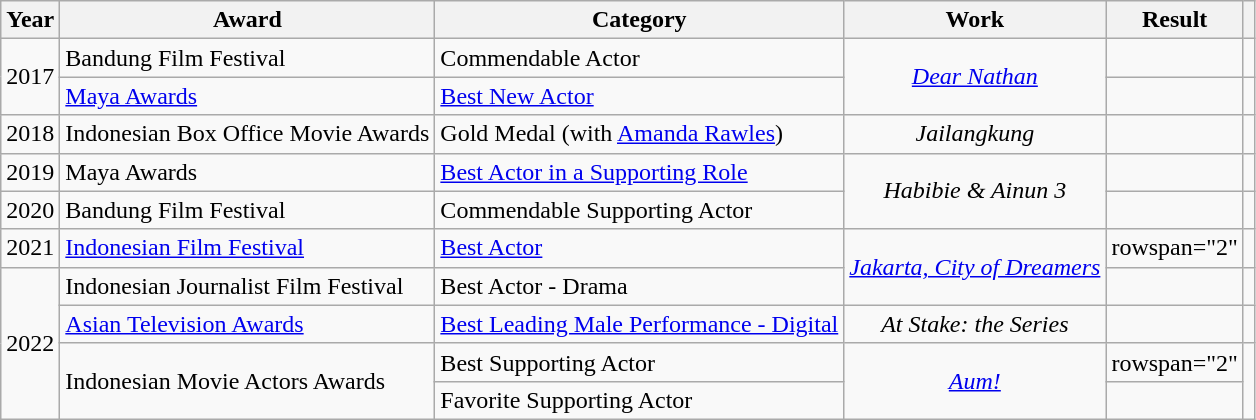<table class="wikitable sortable">
<tr>
<th>Year</th>
<th>Award</th>
<th>Category</th>
<th>Work</th>
<th>Result</th>
<th class="unsortable"></th>
</tr>
<tr>
<td rowspan="2">2017</td>
<td>Bandung Film Festival</td>
<td>Commendable Actor</td>
<td rowspan="2" align="center"><em><a href='#'>Dear Nathan</a></em></td>
<td></td>
<td align="center"></td>
</tr>
<tr>
<td><a href='#'>Maya Awards</a></td>
<td><a href='#'>Best New Actor</a></td>
<td></td>
<td align="center"></td>
</tr>
<tr>
<td>2018</td>
<td>Indonesian Box Office Movie Awards</td>
<td>Gold Medal (with <a href='#'>Amanda Rawles</a>)</td>
<td align="center"><em>Jailangkung</em></td>
<td></td>
<td></td>
</tr>
<tr>
<td>2019</td>
<td>Maya Awards</td>
<td><a href='#'>Best Actor in a Supporting Role</a></td>
<td rowspan="2" align="center"><em>Habibie & Ainun 3</em></td>
<td></td>
<td align="center"></td>
</tr>
<tr>
<td>2020</td>
<td>Bandung Film Festival</td>
<td>Commendable Supporting Actor</td>
<td></td>
<td align="center"></td>
</tr>
<tr>
<td>2021</td>
<td><a href='#'>Indonesian Film Festival</a></td>
<td><a href='#'>Best Actor</a></td>
<td rowspan="2" align="center"><em><a href='#'>Jakarta, City of Dreamers</a></em></td>
<td>rowspan="2" </td>
<td align="center"></td>
</tr>
<tr>
<td rowspan="4">2022</td>
<td>Indonesian Journalist Film Festival</td>
<td>Best Actor - Drama</td>
<td align="center"></td>
</tr>
<tr>
<td><a href='#'>Asian Television Awards</a></td>
<td><a href='#'>Best Leading Male Performance -  Digital</a></td>
<td align="center"><em>At Stake: the Series</em></td>
<td></td>
<td align="center"></td>
</tr>
<tr>
<td rowspan="2">Indonesian Movie Actors Awards</td>
<td>Best Supporting Actor</td>
<td rowspan="2" align="center"><em><a href='#'>Aum!</a></em></td>
<td>rowspan="2" </td>
<td rowspan="2" align="center"></td>
</tr>
<tr>
<td>Favorite Supporting Actor</td>
</tr>
</table>
